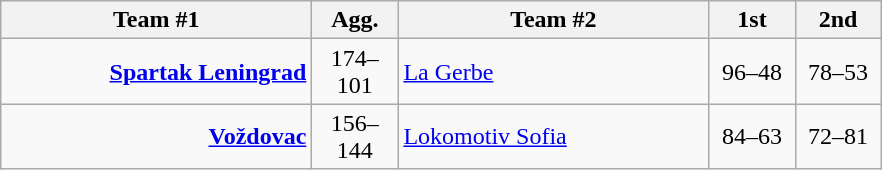<table class=wikitable style="text-align:center">
<tr>
<th width=200>Team #1</th>
<th width=50>Agg.</th>
<th width=200>Team #2</th>
<th width=50>1st</th>
<th width=50>2nd</th>
</tr>
<tr>
<td align=right><strong><a href='#'>Spartak Leningrad</a></strong> </td>
<td align=center>174–101</td>
<td align=left> <a href='#'>La Gerbe</a></td>
<td align=center>96–48</td>
<td align=center>78–53</td>
</tr>
<tr>
<td align=right><strong><a href='#'>Voždovac</a></strong> </td>
<td align=center>156–144</td>
<td align=left> <a href='#'>Lokomotiv Sofia</a></td>
<td align=center>84–63</td>
<td align=center>72–81</td>
</tr>
</table>
